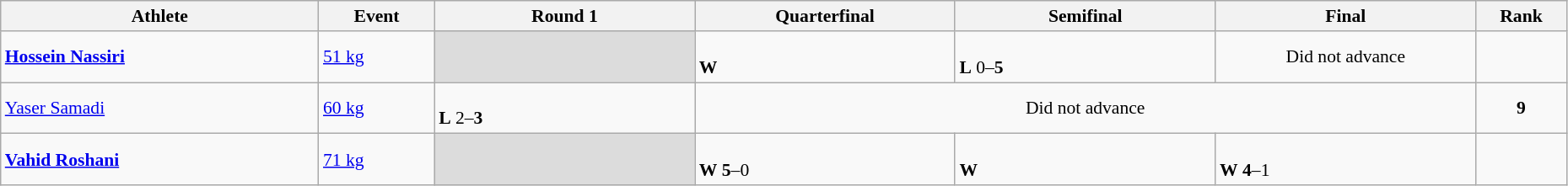<table class="wikitable" width="98%" style="text-align:left; font-size:90%">
<tr>
<th width="11%">Athlete</th>
<th width="4%">Event</th>
<th width="9%">Round 1</th>
<th width="9%">Quarterfinal</th>
<th width="9%">Semifinal</th>
<th width="9%">Final</th>
<th width="3%">Rank</th>
</tr>
<tr>
<td><strong><a href='#'>Hossein Nassiri</a></strong></td>
<td><a href='#'>51 kg</a></td>
<td bgcolor=#DCDCDC></td>
<td><br><strong>W</strong> </td>
<td><br><strong>L</strong> 0–<strong>5</strong></td>
<td align=center>Did not advance</td>
<td align=center></td>
</tr>
<tr>
<td><a href='#'>Yaser Samadi</a></td>
<td><a href='#'>60 kg</a></td>
<td><br><strong>L</strong> 2–<strong>3</strong></td>
<td colspan=3 align=center>Did not advance</td>
<td align=center><strong>9</strong></td>
</tr>
<tr>
<td><strong><a href='#'>Vahid Roshani</a></strong></td>
<td><a href='#'>71 kg</a></td>
<td bgcolor=#DCDCDC></td>
<td><br><strong>W</strong> <strong>5</strong>–0</td>
<td><br><strong>W</strong> </td>
<td><br><strong>W</strong> <strong>4</strong>–1</td>
<td align=center></td>
</tr>
</table>
